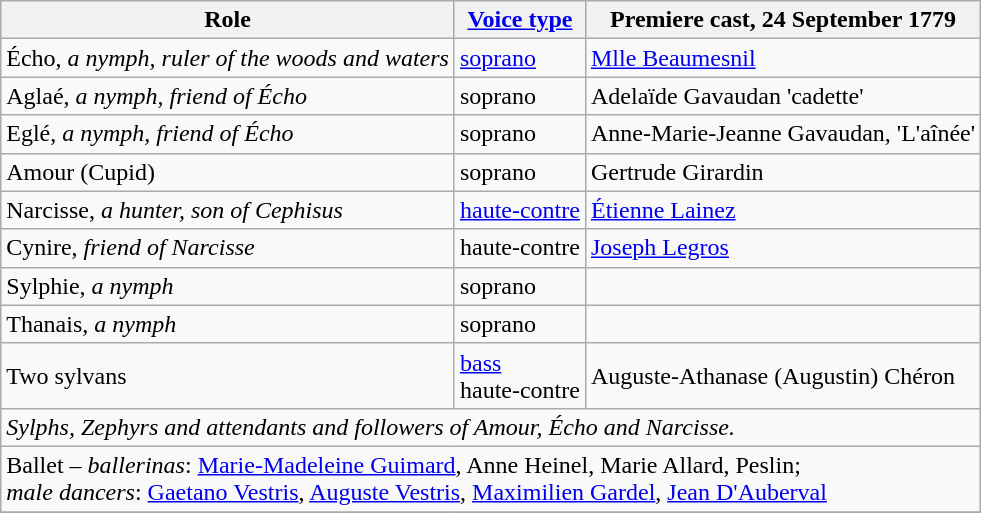<table class="wikitable">
<tr>
<th>Role</th>
<th><a href='#'>Voice type</a></th>
<th>Premiere cast, 24 September 1779</th>
</tr>
<tr>
<td>Écho, <em>a nymph, ruler of the woods and waters</em></td>
<td><a href='#'>soprano</a></td>
<td><a href='#'>Mlle Beaumesnil</a></td>
</tr>
<tr>
<td>Aglaé, <em>a nymph, friend of Écho</em></td>
<td>soprano</td>
<td>Adelaïde Gavaudan 'cadette'</td>
</tr>
<tr>
<td>Eglé, <em>a nymph, friend of Écho</em></td>
<td>soprano</td>
<td>Anne-Marie-Jeanne Gavaudan, 'L'aînée'</td>
</tr>
<tr>
<td>Amour (Cupid)</td>
<td>soprano</td>
<td>Gertrude Girardin</td>
</tr>
<tr>
<td>Narcisse, <em>a hunter, son of Cephisus</em></td>
<td><a href='#'>haute-contre</a></td>
<td><a href='#'>Étienne Lainez</a></td>
</tr>
<tr>
<td>Cynire, <em>friend of Narcisse</em></td>
<td>haute-contre</td>
<td><a href='#'>Joseph Legros</a></td>
</tr>
<tr>
<td>Sylphie, <em>a nymph</em></td>
<td>soprano</td>
<td></td>
</tr>
<tr>
<td>Thanais, <em>a nymph</em></td>
<td>soprano</td>
<td></td>
</tr>
<tr>
<td>Two sylvans</td>
<td><a href='#'>bass</a><br>haute-contre</td>
<td>Auguste-Athanase (Augustin) Chéron<br></td>
</tr>
<tr>
<td colspan="3"><em>Sylphs, Zephyrs and attendants and followers of Amour, Écho and Narcisse.</em></td>
</tr>
<tr>
<td colspan="3">Ballet – <em>ballerinas</em>: <a href='#'>Marie-Madeleine Guimard</a>, Anne Heinel, Marie Allard, Peslin;<br><em>male dancers</em>: <a href='#'>Gaetano Vestris</a>, <a href='#'>Auguste Vestris</a>, <a href='#'>Maximilien Gardel</a>, <a href='#'>Jean D'Auberval</a></td>
</tr>
<tr>
</tr>
</table>
